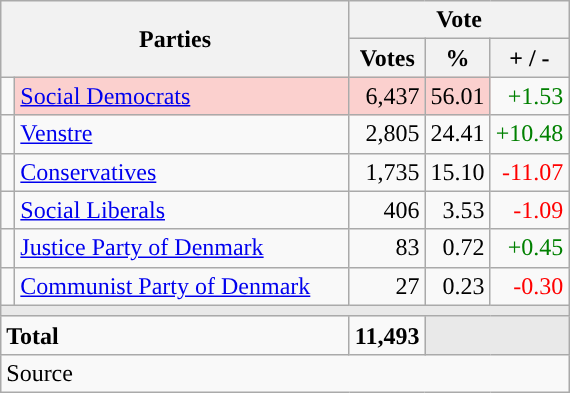<table class="wikitable" style="text-align:right;">
<tr>
<th style="text-align:centre;" rowspan="2" colspan="2" width="225">Parties</th>
<th colspan="3">Vote</th>
</tr>
<tr>
<th width="15">Votes</th>
<th width="15">%</th>
<th width="15">+ / -</th>
</tr>
<tr>
<td width="2" style="color:inherit;background:"></td>
<td bgcolor=#fbd0ce  align="left"><a href='#'>Social Democrats</a></td>
<td bgcolor=#fbd0ce>6,437</td>
<td bgcolor=#fbd0ce>56.01</td>
<td style=color:green;>+1.53</td>
</tr>
<tr>
<td width="2" style="color:inherit;background:"></td>
<td align="left"><a href='#'>Venstre</a></td>
<td>2,805</td>
<td>24.41</td>
<td style=color:green;>+10.48</td>
</tr>
<tr>
<td width="2" style="color:inherit;background:"></td>
<td align="left"><a href='#'>Conservatives</a></td>
<td>1,735</td>
<td>15.10</td>
<td style=color:red;>-11.07</td>
</tr>
<tr>
<td width="2" style="color:inherit;background:"></td>
<td align="left"><a href='#'>Social Liberals</a></td>
<td>406</td>
<td>3.53</td>
<td style=color:red;>-1.09</td>
</tr>
<tr>
<td width="2" style="color:inherit;background:"></td>
<td align="left"><a href='#'>Justice Party of Denmark</a></td>
<td>83</td>
<td>0.72</td>
<td style=color:green;>+0.45</td>
</tr>
<tr>
<td width="2" style="color:inherit;background:"></td>
<td align="left"><a href='#'>Communist Party of Denmark</a></td>
<td>27</td>
<td>0.23</td>
<td style=color:red;>-0.30</td>
</tr>
<tr>
<td colspan="7" bgcolor="#E9E9E9"></td>
</tr>
<tr>
<td align="left" colspan="2"><strong>Total</strong></td>
<td><strong>11,493</strong></td>
<td bgcolor="#E9E9E9" colspan="2"></td>
</tr>
<tr>
<td align="left" colspan="6">Source</td>
</tr>
</table>
